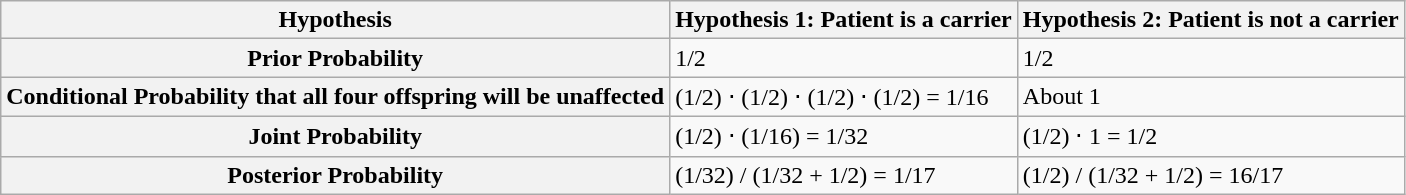<table class="wikitable">
<tr>
<th>Hypothesis</th>
<th>Hypothesis 1: Patient is a carrier</th>
<th>Hypothesis 2: Patient is not a carrier</th>
</tr>
<tr>
<th>Prior Probability</th>
<td>1/2</td>
<td>1/2</td>
</tr>
<tr>
<th>Conditional Probability that all four offspring will be unaffected</th>
<td>(1/2) ⋅ (1/2) ⋅ (1/2) ⋅ (1/2) = 1/16</td>
<td>About 1</td>
</tr>
<tr>
<th>Joint Probability</th>
<td>(1/2) ⋅ (1/16) = 1/32</td>
<td>(1/2) ⋅ 1 = 1/2</td>
</tr>
<tr>
<th>Posterior Probability</th>
<td>(1/32) / (1/32 + 1/2) = 1/17</td>
<td>(1/2) / (1/32 + 1/2) = 16/17</td>
</tr>
</table>
